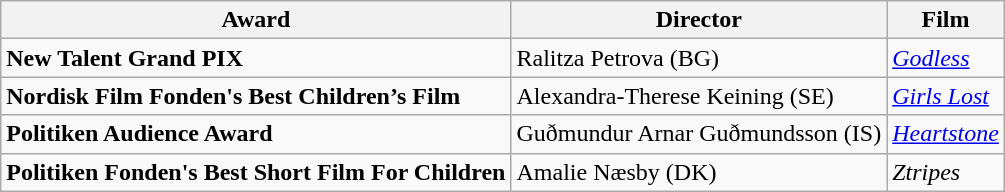<table class="wikitable">
<tr>
<th>Award</th>
<th>Director</th>
<th>Film</th>
</tr>
<tr>
<td><strong>New Talent Grand PIX</strong></td>
<td>Ralitza Petrova (BG)</td>
<td><em><a href='#'>Godless</a></em></td>
</tr>
<tr>
<td><strong>Nordisk Film Fonden's Best Children’s Film</strong></td>
<td>Alexandra-Therese Keining (SE)</td>
<td><em><a href='#'>Girls Lost</a></em></td>
</tr>
<tr>
<td><strong>Politiken Audience Award</strong></td>
<td>Guðmundur Arnar Guðmundsson (IS)</td>
<td><em><a href='#'>Heartstone</a></em></td>
</tr>
<tr>
<td><strong>Politiken Fonden's Best Short Film For Children</strong></td>
<td>Amalie Næsby (DK)</td>
<td><em>Ztripes</em></td>
</tr>
</table>
